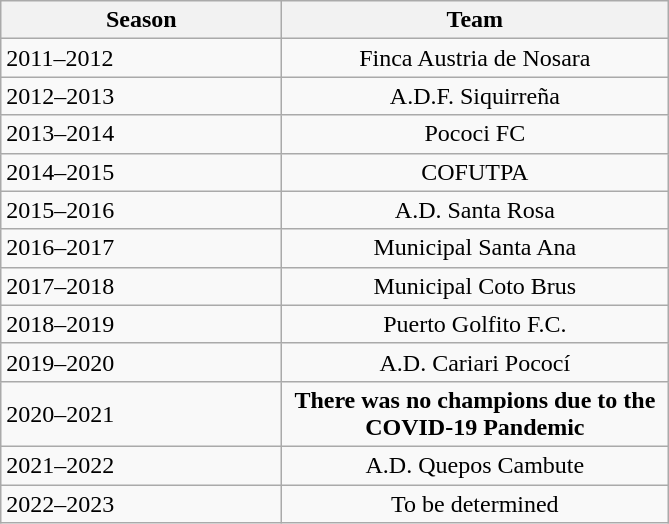<table class="wikitable">
<tr>
<th width=180>Season</th>
<th width=250>Team</th>
</tr>
<tr>
<td>2011–2012</td>
<td align=center>Finca Austria de Nosara</td>
</tr>
<tr>
<td>2012–2013</td>
<td align=center>A.D.F. Siquirreña</td>
</tr>
<tr>
<td>2013–2014</td>
<td align=center>Pococi FC</td>
</tr>
<tr>
<td>2014–2015</td>
<td align=center>COFUTPA</td>
</tr>
<tr>
<td>2015–2016</td>
<td align=center>A.D. Santa Rosa</td>
</tr>
<tr>
<td>2016–2017</td>
<td align=center>Municipal Santa Ana</td>
</tr>
<tr>
<td>2017–2018</td>
<td align=center>Municipal Coto Brus</td>
</tr>
<tr>
<td>2018–2019</td>
<td align=center>Puerto Golfito F.C.</td>
</tr>
<tr>
<td>2019–2020</td>
<td align=center>A.D.  Cariari Pococí</td>
</tr>
<tr>
<td>2020–2021</td>
<td align=center><strong>There was no champions due to the COVID-19 Pandemic</strong></td>
</tr>
<tr>
<td>2021–2022</td>
<td align=center>A.D. Quepos Cambute</td>
</tr>
<tr>
<td>2022–2023</td>
<td align=center>To be determined</td>
</tr>
</table>
